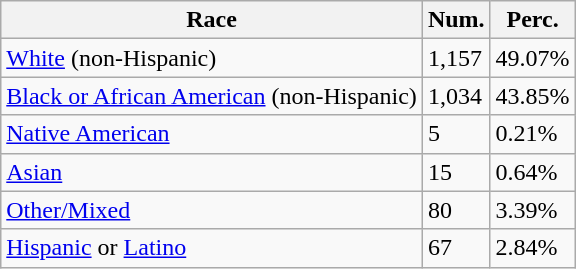<table class="wikitable">
<tr>
<th>Race</th>
<th>Num.</th>
<th>Perc.</th>
</tr>
<tr>
<td><a href='#'>White</a> (non-Hispanic)</td>
<td>1,157</td>
<td>49.07%</td>
</tr>
<tr>
<td><a href='#'>Black or African American</a> (non-Hispanic)</td>
<td>1,034</td>
<td>43.85%</td>
</tr>
<tr>
<td><a href='#'>Native American</a></td>
<td>5</td>
<td>0.21%</td>
</tr>
<tr>
<td><a href='#'>Asian</a></td>
<td>15</td>
<td>0.64%</td>
</tr>
<tr>
<td><a href='#'>Other/Mixed</a></td>
<td>80</td>
<td>3.39%</td>
</tr>
<tr>
<td><a href='#'>Hispanic</a> or <a href='#'>Latino</a></td>
<td>67</td>
<td>2.84%</td>
</tr>
</table>
